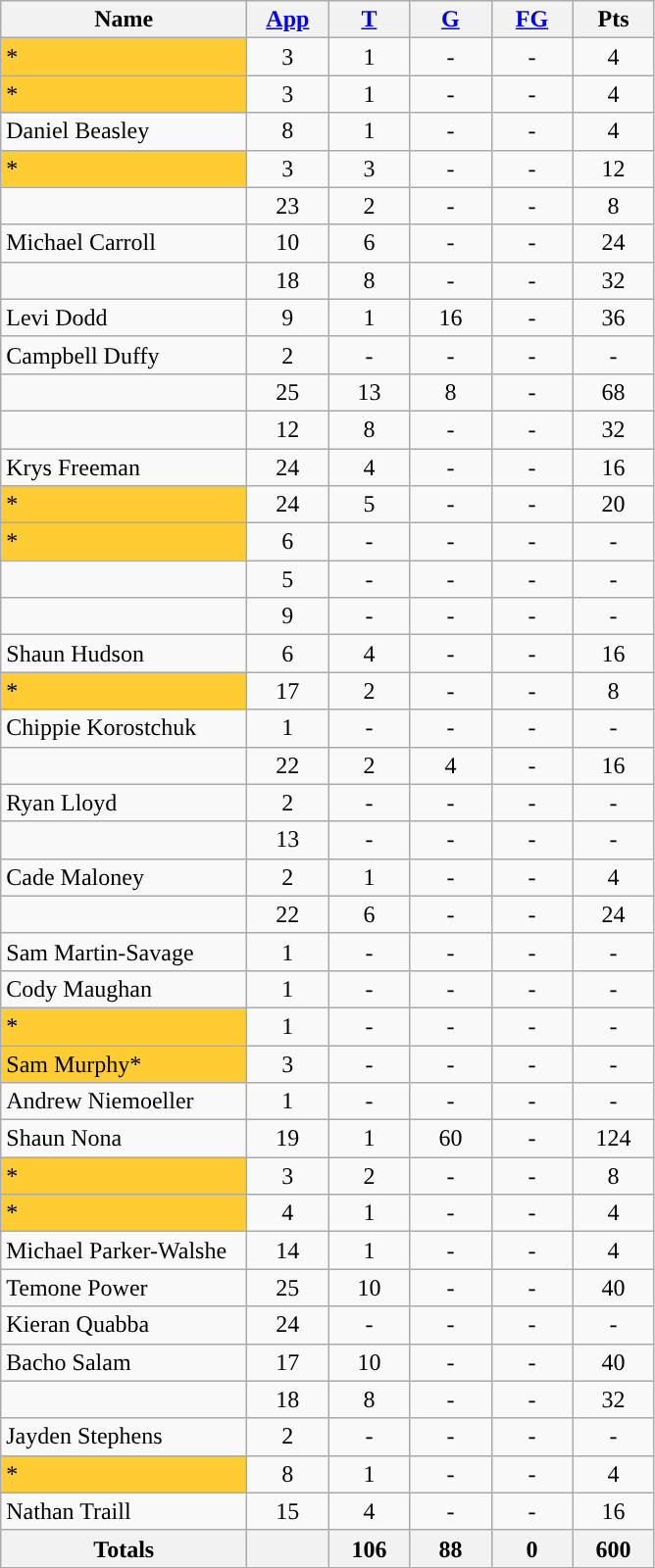<table class="wikitable sortable" style="text-align: center;">
<tr>
<th style="width:10em">Name</th>
<th style="width:3em"><a href='#'>App</a></th>
<th style="width:3em"><a href='#'>T</a></th>
<th style="width:3em"><a href='#'>G</a></th>
<th style="width:3em"><a href='#'>FG</a></th>
<th style="width:3em">Pts</th>
</tr>
<tr>
<td style="text-align:left; background:#FC3;">*</td>
<td>3</td>
<td>1</td>
<td>-</td>
<td>-</td>
<td>4</td>
</tr>
<tr>
<td style="text-align:left; background:#FC3;">*</td>
<td>3</td>
<td>1</td>
<td>-</td>
<td>-</td>
<td>4</td>
</tr>
<tr>
<td style="text-align:left;">Daniel Beasley</td>
<td>8</td>
<td>1</td>
<td>-</td>
<td>-</td>
<td>4</td>
</tr>
<tr>
<td style="text-align:left; background:#FC3;">*</td>
<td>3</td>
<td>3</td>
<td>-</td>
<td>-</td>
<td>12</td>
</tr>
<tr>
<td style="text-align:left;"></td>
<td>23</td>
<td>2</td>
<td>-</td>
<td>-</td>
<td>8</td>
</tr>
<tr>
<td style="text-align:left;">Michael Carroll</td>
<td>10</td>
<td>6</td>
<td>-</td>
<td>-</td>
<td>24</td>
</tr>
<tr>
<td style="text-align:left;"></td>
<td>18</td>
<td>8</td>
<td>-</td>
<td>-</td>
<td>32</td>
</tr>
<tr>
<td style="text-align:left;">Levi Dodd</td>
<td>9</td>
<td>1</td>
<td>16</td>
<td>-</td>
<td>36</td>
</tr>
<tr>
<td style="text-align:left;">Campbell Duffy</td>
<td>2</td>
<td>-</td>
<td>-</td>
<td>-</td>
<td>-</td>
</tr>
<tr>
<td style="text-align:left;"></td>
<td>25</td>
<td>13</td>
<td>8</td>
<td>-</td>
<td>68</td>
</tr>
<tr>
<td style="text-align:left;"></td>
<td>12</td>
<td>8</td>
<td>-</td>
<td>-</td>
<td>32</td>
</tr>
<tr>
<td style="text-align:left;">Krys Freeman</td>
<td>24</td>
<td>4</td>
<td>-</td>
<td>-</td>
<td>16</td>
</tr>
<tr>
<td style="text-align:left; background:#FC3;">*</td>
<td>24</td>
<td>5</td>
<td>-</td>
<td>-</td>
<td>20</td>
</tr>
<tr>
<td style="text-align:left; background:#FC3;">*</td>
<td>6</td>
<td>-</td>
<td>-</td>
<td>-</td>
<td>-</td>
</tr>
<tr>
<td style="text-align:left;"></td>
<td>5</td>
<td>-</td>
<td>-</td>
<td>-</td>
<td>-</td>
</tr>
<tr>
<td style="text-align:left;"></td>
<td>9</td>
<td>-</td>
<td>-</td>
<td>-</td>
<td>-</td>
</tr>
<tr>
<td style="text-align:left;">Shaun Hudson</td>
<td>6</td>
<td>4</td>
<td>-</td>
<td>-</td>
<td>16</td>
</tr>
<tr>
<td style="text-align:left; background:#FC3;">*</td>
<td>17</td>
<td>2</td>
<td>-</td>
<td>-</td>
<td>8</td>
</tr>
<tr>
<td style="text-align:left;">Chippie Korostchuk</td>
<td>1</td>
<td>-</td>
<td>-</td>
<td>-</td>
<td>-</td>
</tr>
<tr>
<td style="text-align:left;"></td>
<td>22</td>
<td>2</td>
<td>4</td>
<td>-</td>
<td>16</td>
</tr>
<tr>
<td style="text-align:left;">Ryan Lloyd</td>
<td>2</td>
<td>-</td>
<td>-</td>
<td>-</td>
<td>-</td>
</tr>
<tr>
<td style="text-align:left;"></td>
<td>13</td>
<td>-</td>
<td>-</td>
<td>-</td>
<td>-</td>
</tr>
<tr>
<td style="text-align:left;">Cade Maloney</td>
<td>2</td>
<td>1</td>
<td>-</td>
<td>-</td>
<td>4</td>
</tr>
<tr>
<td style="text-align:left;"></td>
<td>22</td>
<td>6</td>
<td>-</td>
<td>-</td>
<td>24</td>
</tr>
<tr>
<td style="text-align:left;">Sam Martin-Savage</td>
<td>1</td>
<td>-</td>
<td>-</td>
<td>-</td>
<td>-</td>
</tr>
<tr>
<td style="text-align:left;">Cody Maughan</td>
<td>1</td>
<td>-</td>
<td>-</td>
<td>-</td>
<td>-</td>
</tr>
<tr>
<td style="text-align:left; background:#FC3;">*</td>
<td>1</td>
<td>-</td>
<td>-</td>
<td>-</td>
<td>-</td>
</tr>
<tr>
<td style="text-align:left; background:#FC3;">Sam Murphy*</td>
<td>3</td>
<td>-</td>
<td>-</td>
<td>-</td>
<td>-</td>
</tr>
<tr>
<td style="text-align:left;">Andrew Niemoeller</td>
<td>1</td>
<td>-</td>
<td>-</td>
<td>-</td>
<td>-</td>
</tr>
<tr>
<td style="text-align:left;">Shaun Nona</td>
<td>19</td>
<td>1</td>
<td>60</td>
<td>-</td>
<td>124</td>
</tr>
<tr>
<td style="text-align:left; background:#FC3;">*</td>
<td>3</td>
<td>2</td>
<td>-</td>
<td>-</td>
<td>8</td>
</tr>
<tr>
<td style="text-align:left; background:#FC3;">*</td>
<td>4</td>
<td>1</td>
<td>-</td>
<td>-</td>
<td>4</td>
</tr>
<tr>
<td style="text-align:left;">Michael Parker-Walshe</td>
<td>14</td>
<td>1</td>
<td>-</td>
<td>-</td>
<td>4</td>
</tr>
<tr>
<td style="text-align:left;">Temone Power</td>
<td>25</td>
<td>10</td>
<td>-</td>
<td>-</td>
<td>40</td>
</tr>
<tr>
<td style="text-align:left;">Kieran Quabba</td>
<td>24</td>
<td>-</td>
<td>-</td>
<td>-</td>
<td>-</td>
</tr>
<tr>
<td style="text-align:left;">Bacho Salam</td>
<td>17</td>
<td>10</td>
<td>-</td>
<td>-</td>
<td>40</td>
</tr>
<tr>
<td style="text-align:left;"></td>
<td>18</td>
<td>8</td>
<td>-</td>
<td>-</td>
<td>32</td>
</tr>
<tr>
<td style="text-align:left;">Jayden Stephens</td>
<td>2</td>
<td>-</td>
<td>-</td>
<td>-</td>
<td>-</td>
</tr>
<tr>
<td style="text-align:left; background:#FC3;">*</td>
<td>8</td>
<td>1</td>
<td>-</td>
<td>-</td>
<td>4</td>
</tr>
<tr>
<td style="text-align:left;">Nathan Traill</td>
<td>15</td>
<td>4</td>
<td>-</td>
<td>-</td>
<td>16</td>
</tr>
<tr class="sortbottom">
<th>Totals</th>
<th></th>
<th>106</th>
<th>88</th>
<th>0</th>
<th>600</th>
</tr>
</table>
